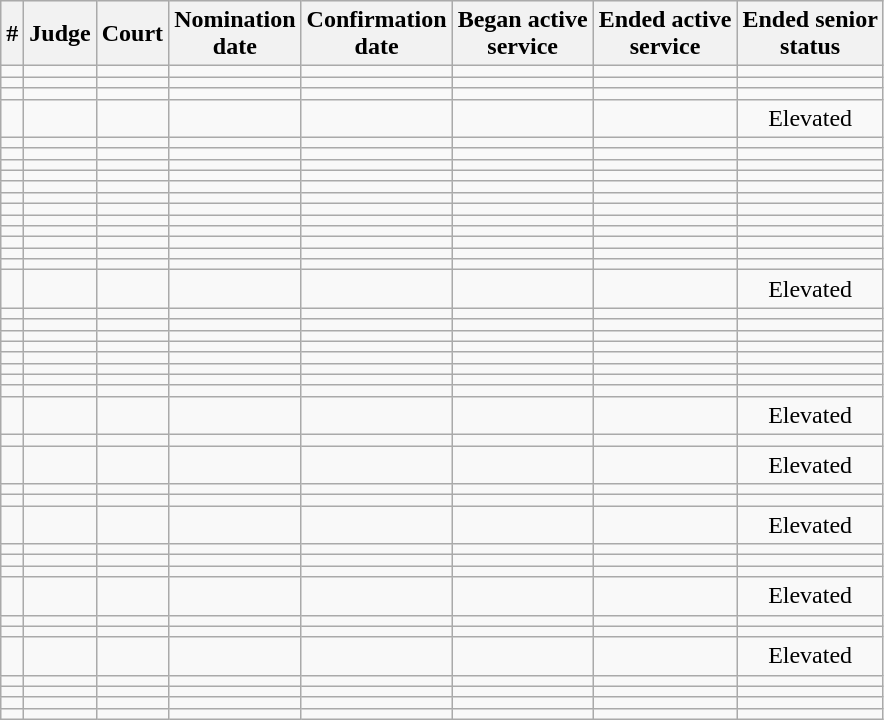<table class="sortable wikitable">
<tr bgcolor="#ececec">
<th>#</th>
<th>Judge</th>
<th>Court<br></th>
<th>Nomination<br>date</th>
<th>Confirmation<br>date</th>
<th>Began active<br>service</th>
<th>Ended active<br>service</th>
<th>Ended senior<br>status</th>
</tr>
<tr>
<td></td>
<td></td>
<td></td>
<td></td>
<td></td>
<td></td>
<td></td>
<td align="center"></td>
</tr>
<tr>
<td></td>
<td></td>
<td></td>
<td></td>
<td></td>
<td></td>
<td></td>
<td></td>
</tr>
<tr>
<td></td>
<td></td>
<td></td>
<td></td>
<td></td>
<td></td>
<td></td>
<td align="center"></td>
</tr>
<tr>
<td></td>
<td></td>
<td></td>
<td></td>
<td></td>
<td></td>
<td></td>
<td align="center">Elevated</td>
</tr>
<tr>
<td></td>
<td></td>
<td></td>
<td></td>
<td></td>
<td></td>
<td></td>
<td align="center"></td>
</tr>
<tr>
<td></td>
<td></td>
<td></td>
<td></td>
<td></td>
<td></td>
<td></td>
<td></td>
</tr>
<tr>
<td></td>
<td></td>
<td></td>
<td></td>
<td></td>
<td></td>
<td></td>
<td></td>
</tr>
<tr>
<td></td>
<td></td>
<td></td>
<td></td>
<td></td>
<td></td>
<td></td>
<td></td>
</tr>
<tr>
<td></td>
<td></td>
<td></td>
<td></td>
<td></td>
<td></td>
<td></td>
<td></td>
</tr>
<tr>
<td></td>
<td></td>
<td></td>
<td></td>
<td></td>
<td></td>
<td></td>
<td></td>
</tr>
<tr>
<td></td>
<td></td>
<td></td>
<td></td>
<td></td>
<td></td>
<td></td>
<td></td>
</tr>
<tr>
<td></td>
<td></td>
<td></td>
<td></td>
<td></td>
<td></td>
<td></td>
<td></td>
</tr>
<tr>
<td></td>
<td></td>
<td></td>
<td></td>
<td></td>
<td></td>
<td></td>
<td align="center"></td>
</tr>
<tr>
<td></td>
<td></td>
<td></td>
<td></td>
<td></td>
<td></td>
<td></td>
<td></td>
</tr>
<tr>
<td></td>
<td></td>
<td></td>
<td></td>
<td></td>
<td></td>
<td></td>
<td></td>
</tr>
<tr>
<td></td>
<td></td>
<td></td>
<td></td>
<td></td>
<td></td>
<td></td>
<td></td>
</tr>
<tr>
<td></td>
<td></td>
<td></td>
<td></td>
<td></td>
<td></td>
<td></td>
<td align="center">Elevated</td>
</tr>
<tr>
<td></td>
<td></td>
<td></td>
<td></td>
<td></td>
<td></td>
<td></td>
<td align="center"></td>
</tr>
<tr>
<td></td>
<td></td>
<td></td>
<td></td>
<td></td>
<td></td>
<td></td>
<td align="center"></td>
</tr>
<tr>
<td></td>
<td></td>
<td></td>
<td></td>
<td></td>
<td></td>
<td></td>
<td align="center"></td>
</tr>
<tr>
<td></td>
<td></td>
<td></td>
<td></td>
<td></td>
<td></td>
<td></td>
<td align="center"></td>
</tr>
<tr>
<td></td>
<td></td>
<td></td>
<td></td>
<td></td>
<td></td>
<td></td>
<td></td>
</tr>
<tr>
<td></td>
<td></td>
<td></td>
<td></td>
<td></td>
<td></td>
<td></td>
<td align="center"></td>
</tr>
<tr>
<td></td>
<td></td>
<td></td>
<td></td>
<td></td>
<td></td>
<td></td>
<td></td>
</tr>
<tr>
<td></td>
<td></td>
<td></td>
<td></td>
<td></td>
<td></td>
<td></td>
<td align="center"></td>
</tr>
<tr>
<td></td>
<td></td>
<td></td>
<td></td>
<td></td>
<td></td>
<td></td>
<td align="center">Elevated</td>
</tr>
<tr>
<td></td>
<td></td>
<td></td>
<td></td>
<td></td>
<td></td>
<td></td>
<td align="center"></td>
</tr>
<tr>
<td></td>
<td></td>
<td></td>
<td></td>
<td></td>
<td></td>
<td></td>
<td align="center">Elevated</td>
</tr>
<tr>
<td></td>
<td></td>
<td></td>
<td></td>
<td></td>
<td></td>
<td></td>
<td></td>
</tr>
<tr>
<td></td>
<td></td>
<td></td>
<td></td>
<td></td>
<td></td>
<td></td>
<td align="center"></td>
</tr>
<tr>
<td></td>
<td></td>
<td></td>
<td></td>
<td></td>
<td></td>
<td></td>
<td align="center">Elevated</td>
</tr>
<tr>
<td></td>
<td></td>
<td></td>
<td></td>
<td></td>
<td></td>
<td></td>
<td></td>
</tr>
<tr>
<td></td>
<td></td>
<td></td>
<td></td>
<td></td>
<td></td>
<td></td>
<td align="center"></td>
</tr>
<tr>
<td></td>
<td></td>
<td></td>
<td></td>
<td></td>
<td></td>
<td></td>
<td align="center"></td>
</tr>
<tr>
<td></td>
<td></td>
<td></td>
<td></td>
<td></td>
<td></td>
<td></td>
<td align="center">Elevated</td>
</tr>
<tr>
<td></td>
<td></td>
<td></td>
<td></td>
<td></td>
<td></td>
<td></td>
<td align="center"></td>
</tr>
<tr>
<td></td>
<td></td>
<td></td>
<td></td>
<td></td>
<td></td>
<td></td>
<td align="center"></td>
</tr>
<tr>
<td></td>
<td></td>
<td></td>
<td></td>
<td></td>
<td></td>
<td></td>
<td align="center">Elevated</td>
</tr>
<tr>
<td></td>
<td></td>
<td></td>
<td align="center"></td>
<td align="center"></td>
<td></td>
<td></td>
<td></td>
</tr>
<tr>
<td></td>
<td></td>
<td></td>
<td align="center"></td>
<td align="center"></td>
<td></td>
<td></td>
<td></td>
</tr>
<tr>
<td></td>
<td></td>
<td></td>
<td align="center"></td>
<td align="center"></td>
<td></td>
<td></td>
<td align="center"></td>
</tr>
<tr>
<td></td>
<td></td>
<td></td>
<td></td>
<td></td>
<td></td>
<td></td>
<td></td>
</tr>
</table>
